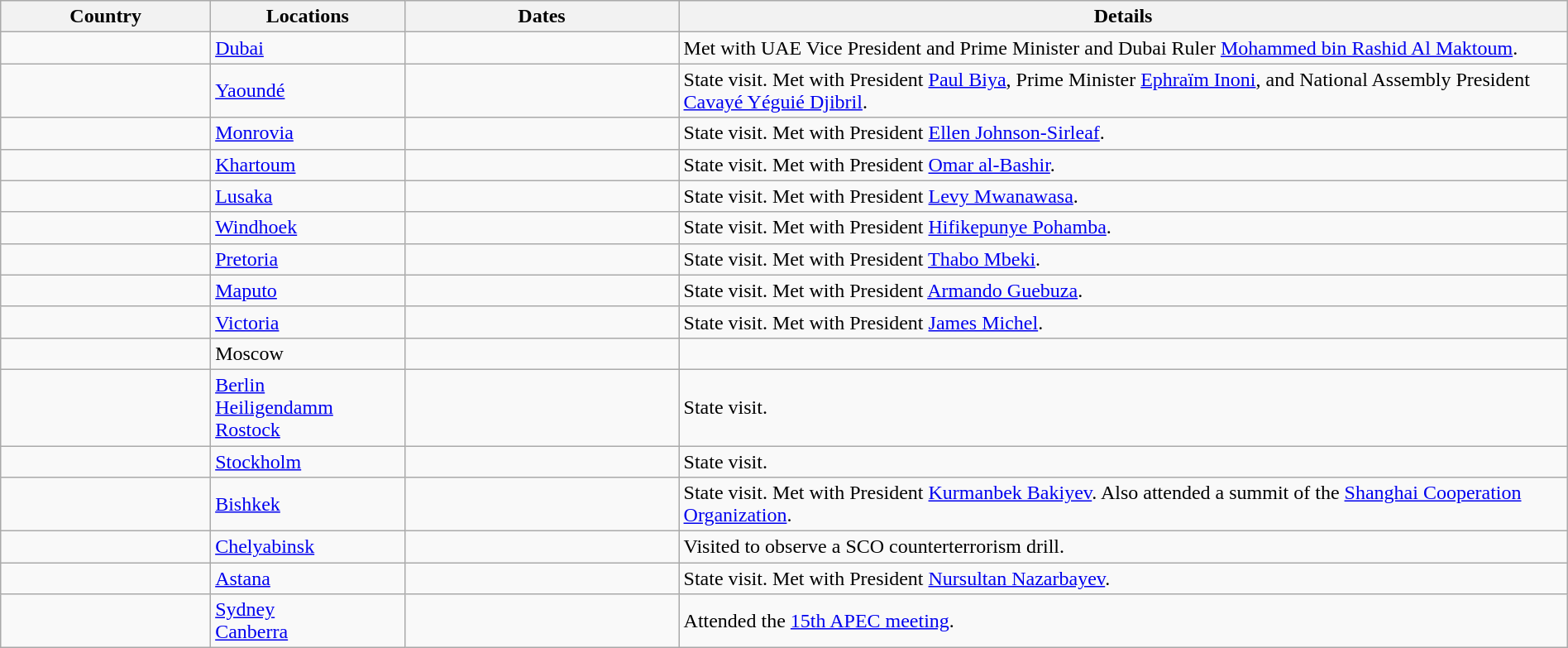<table class="wikitable sortable" style="margin:1em auto 1em auto;">
<tr>
<th style="width: 13%;">Country</th>
<th style="width: 12%;">Locations</th>
<th style="width: 17%;">Dates</th>
<th style="width: 55%;">Details</th>
</tr>
<tr>
<td></td>
<td><a href='#'>Dubai</a></td>
<td></td>
<td>Met with UAE Vice President and Prime Minister and Dubai Ruler <a href='#'>Mohammed bin Rashid Al Maktoum</a>.</td>
</tr>
<tr>
<td></td>
<td><a href='#'>Yaoundé</a></td>
<td></td>
<td>State visit. Met with President <a href='#'>Paul Biya</a>, Prime Minister <a href='#'>Ephraïm Inoni</a>, and National Assembly President <a href='#'>Cavayé Yéguié Djibril</a>.</td>
</tr>
<tr>
<td></td>
<td><a href='#'>Monrovia</a></td>
<td></td>
<td>State visit. Met with President <a href='#'>Ellen Johnson-Sirleaf</a>.</td>
</tr>
<tr>
<td></td>
<td><a href='#'>Khartoum</a></td>
<td></td>
<td>State visit. Met with President <a href='#'>Omar al-Bashir</a>.</td>
</tr>
<tr>
<td></td>
<td><a href='#'>Lusaka</a></td>
<td></td>
<td>State visit. Met with President <a href='#'>Levy Mwanawasa</a>.</td>
</tr>
<tr>
<td></td>
<td><a href='#'>Windhoek</a></td>
<td></td>
<td>State visit. Met with President <a href='#'>Hifikepunye Pohamba</a>.</td>
</tr>
<tr>
<td></td>
<td><a href='#'>Pretoria</a></td>
<td></td>
<td>State visit. Met with President <a href='#'>Thabo Mbeki</a>.</td>
</tr>
<tr>
<td></td>
<td><a href='#'>Maputo</a></td>
<td></td>
<td>State visit. Met with President <a href='#'>Armando Guebuza</a>.</td>
</tr>
<tr>
<td></td>
<td><a href='#'>Victoria</a></td>
<td></td>
<td>State visit. Met with President <a href='#'>James Michel</a>.</td>
</tr>
<tr>
<td></td>
<td>Moscow</td>
<td></td>
<td></td>
</tr>
<tr>
<td></td>
<td><a href='#'>Berlin</a><br><a href='#'>Heiligendamm</a><br><a href='#'>Rostock</a></td>
<td></td>
<td>State visit.</td>
</tr>
<tr>
<td></td>
<td><a href='#'>Stockholm</a></td>
<td></td>
<td>State visit.</td>
</tr>
<tr>
<td></td>
<td><a href='#'>Bishkek</a></td>
<td></td>
<td>State visit. Met with President <a href='#'>Kurmanbek Bakiyev</a>. Also attended a summit of the <a href='#'>Shanghai Cooperation Organization</a>.</td>
</tr>
<tr>
<td></td>
<td><a href='#'>Chelyabinsk</a></td>
<td></td>
<td>Visited to observe a SCO counterterrorism drill.</td>
</tr>
<tr>
<td></td>
<td><a href='#'>Astana</a></td>
<td></td>
<td>State visit. Met with President <a href='#'>Nursultan Nazarbayev</a>.</td>
</tr>
<tr>
<td></td>
<td><a href='#'>Sydney</a><br><a href='#'>Canberra</a></td>
<td></td>
<td>Attended the <a href='#'>15th APEC meeting</a>.</td>
</tr>
</table>
